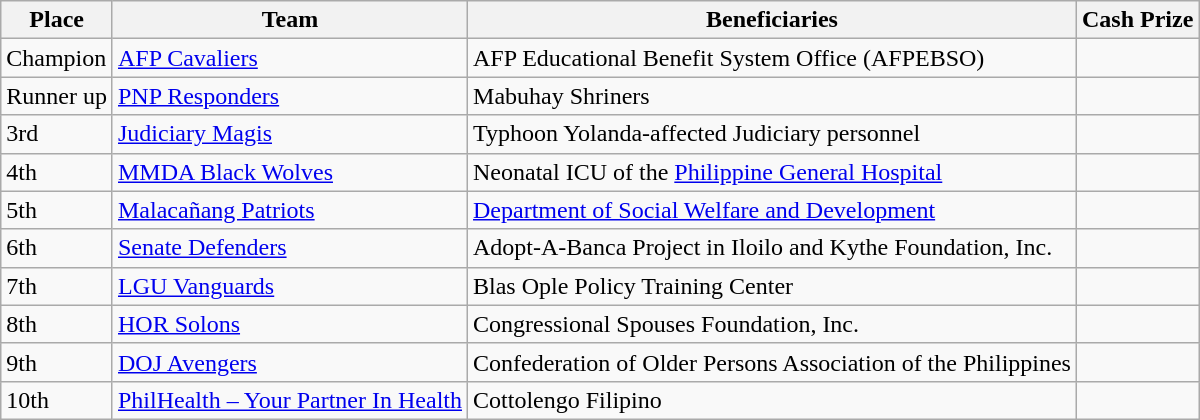<table class="wikitable sortable" border="1">
<tr>
<th>Place</th>
<th>Team</th>
<th>Beneficiaries</th>
<th>Cash Prize</th>
</tr>
<tr>
<td>Champion</td>
<td><a href='#'>AFP Cavaliers</a></td>
<td>AFP Educational Benefit System Office (AFPEBSO)</td>
<td></td>
</tr>
<tr>
<td>Runner up</td>
<td><a href='#'>PNP Responders</a></td>
<td>Mabuhay Shriners</td>
<td></td>
</tr>
<tr>
<td>3rd</td>
<td><a href='#'>Judiciary Magis</a></td>
<td>Typhoon Yolanda-affected Judiciary personnel</td>
<td></td>
</tr>
<tr>
<td>4th</td>
<td><a href='#'>MMDA Black Wolves</a></td>
<td>Neonatal ICU of the <a href='#'>Philippine General Hospital</a></td>
<td></td>
</tr>
<tr>
<td>5th</td>
<td><a href='#'>Malacañang Patriots</a></td>
<td><a href='#'>Department of Social Welfare and Development</a></td>
<td></td>
</tr>
<tr>
<td>6th</td>
<td><a href='#'>Senate Defenders</a></td>
<td>Adopt-A-Banca Project in Iloilo and Kythe Foundation, Inc.</td>
<td></td>
</tr>
<tr>
<td>7th</td>
<td><a href='#'>LGU Vanguards</a></td>
<td>Blas Ople Policy Training Center</td>
<td></td>
</tr>
<tr>
<td>8th</td>
<td><a href='#'>HOR Solons</a></td>
<td>Congressional Spouses Foundation, Inc.</td>
<td></td>
</tr>
<tr>
<td>9th</td>
<td><a href='#'>DOJ Avengers</a></td>
<td>Confederation of Older Persons Association of the Philippines</td>
<td></td>
</tr>
<tr>
<td>10th</td>
<td><a href='#'>PhilHealth – Your Partner In Health</a></td>
<td>Cottolengo Filipino</td>
<td></td>
</tr>
</table>
